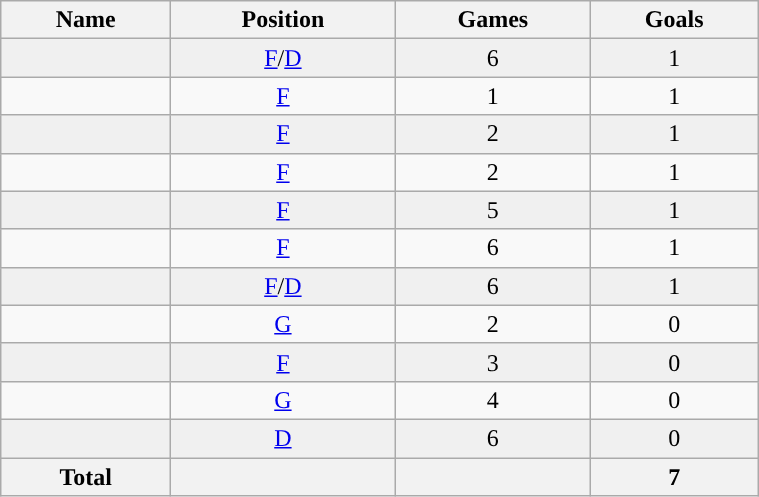<table class="wikitable sortable" width ="40%">
<tr align="center">
<th><strong>Name</strong></th>
<th><strong>Position</strong></th>
<th><strong>Games</strong></th>
<th><strong>Goals</strong></th>
</tr>
<tr align="center" bgcolor="f0f0f0">
<td></td>
<td><a href='#'>F</a>/<a href='#'>D</a></td>
<td>6</td>
<td>1</td>
</tr>
<tr align="center" bgcolor="">
<td></td>
<td><a href='#'>F</a></td>
<td>1</td>
<td>1</td>
</tr>
<tr align="center" bgcolor="f0f0f0">
<td></td>
<td><a href='#'>F</a></td>
<td>2</td>
<td>1</td>
</tr>
<tr align="center" bgcolor="">
<td></td>
<td><a href='#'>F</a></td>
<td>2</td>
<td>1</td>
</tr>
<tr align="center" bgcolor="f0f0f0">
<td></td>
<td><a href='#'>F</a></td>
<td>5</td>
<td>1</td>
</tr>
<tr align="center" bgcolor="">
<td></td>
<td><a href='#'>F</a></td>
<td>6</td>
<td>1</td>
</tr>
<tr align="center" bgcolor="f0f0f0">
<td></td>
<td><a href='#'>F</a>/<a href='#'>D</a></td>
<td>6</td>
<td>1</td>
</tr>
<tr align="center" bgcolor="">
<td></td>
<td><a href='#'>G</a></td>
<td>2</td>
<td>0</td>
</tr>
<tr align="center" bgcolor="f0f0f0">
<td></td>
<td><a href='#'>F</a></td>
<td>3</td>
<td>0</td>
</tr>
<tr align="center" bgcolor="">
<td></td>
<td><a href='#'>G</a></td>
<td>4</td>
<td>0</td>
</tr>
<tr align="center" bgcolor="f0f0f0">
<td></td>
<td><a href='#'>D</a></td>
<td>6</td>
<td>0</td>
</tr>
<tr>
<th>Total</th>
<th></th>
<th></th>
<th>7</th>
</tr>
</table>
